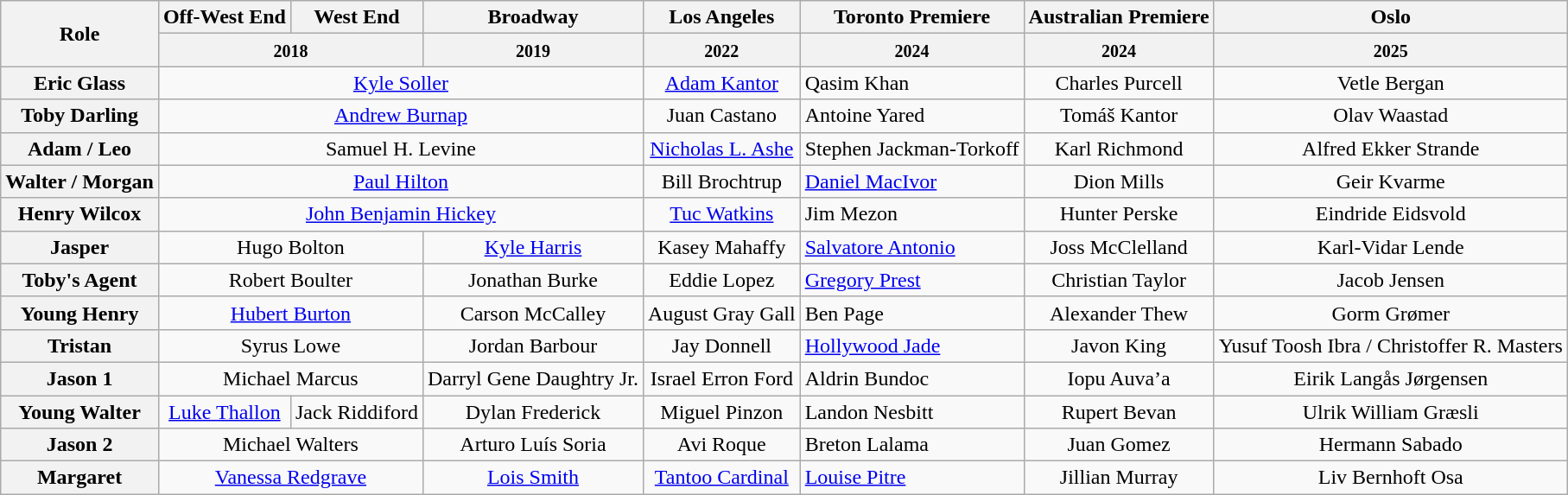<table class="wikitable">
<tr>
<th rowspan="2">Role</th>
<th>Off-West End</th>
<th>West End</th>
<th>Broadway</th>
<th>Los Angeles</th>
<th>Toronto Premiere</th>
<th>Australian Premiere</th>
<th>Oslo</th>
</tr>
<tr>
<th colspan="2"><small>2018</small></th>
<th><small>2019</small></th>
<th><small>2022</small></th>
<th><small>2024</small></th>
<th><small>2024</small></th>
<th><small>2025</small></th>
</tr>
<tr>
<th>Eric Glass</th>
<td colspan="3" align="center"><a href='#'>Kyle Soller</a></td>
<td align="center"><a href='#'>Adam Kantor</a></td>
<td>Qasim Khan</td>
<td align="center">Charles Purcell</td>
<td align="center">Vetle Bergan</td>
</tr>
<tr>
<th>Toby Darling</th>
<td colspan="3" align="center"><a href='#'>Andrew Burnap</a></td>
<td align="center">Juan Castano</td>
<td>Antoine Yared</td>
<td align="center">Tomáš Kantor</td>
<td align="center">Olav Waastad</td>
</tr>
<tr>
<th>Adam / Leo</th>
<td colspan="3" align="center">Samuel H. Levine</td>
<td align="center"><a href='#'>Nicholas L. Ashe</a></td>
<td>Stephen Jackman-Torkoff</td>
<td align="center">Karl Richmond</td>
<td align="center">Alfred Ekker Strande</td>
</tr>
<tr>
<th>Walter / Morgan</th>
<td colspan="3" align="center"><a href='#'>Paul Hilton</a></td>
<td align="center">Bill Brochtrup</td>
<td><a href='#'>Daniel MacIvor</a></td>
<td align="center">Dion Mills</td>
<td align="center">Geir Kvarme</td>
</tr>
<tr>
<th>Henry Wilcox</th>
<td colspan="3" align="center"><a href='#'>John Benjamin Hickey</a></td>
<td align="center"><a href='#'>Tuc Watkins</a></td>
<td>Jim Mezon</td>
<td align="center">Hunter Perske</td>
<td align="center">Eindride Eidsvold</td>
</tr>
<tr>
<th>Jasper</th>
<td colspan="2" align="center">Hugo Bolton</td>
<td align="center"><a href='#'>Kyle Harris</a></td>
<td align="center">Kasey Mahaffy</td>
<td><a href='#'>Salvatore Antonio</a></td>
<td align="center">Joss McClelland</td>
<td align="center">Karl-Vidar Lende</td>
</tr>
<tr>
<th>Toby's Agent</th>
<td colspan="2" align="center">Robert Boulter</td>
<td align="center">Jonathan Burke</td>
<td align="center">Eddie Lopez</td>
<td><a href='#'>Gregory Prest</a></td>
<td align="center">Christian Taylor</td>
<td align="center">Jacob Jensen</td>
</tr>
<tr>
<th>Young Henry</th>
<td colspan="2" align="center"><a href='#'>Hubert Burton</a></td>
<td align="center">Carson McCalley</td>
<td align="center">August Gray Gall</td>
<td>Ben Page</td>
<td align="center">Alexander Thew</td>
<td align="center">Gorm Grømer</td>
</tr>
<tr>
<th>Tristan</th>
<td colspan="2" align="center">Syrus Lowe</td>
<td align="center">Jordan Barbour</td>
<td align="center">Jay Donnell</td>
<td><a href='#'>Hollywood Jade</a></td>
<td align="center">Javon King</td>
<td align="center">Yusuf Toosh Ibra / Christoffer R. Masters</td>
</tr>
<tr>
<th>Jason 1</th>
<td colspan="2" align="center">Michael Marcus</td>
<td align="center">Darryl Gene Daughtry Jr.</td>
<td align="center">Israel Erron Ford</td>
<td>Aldrin Bundoc</td>
<td align="center">Iopu Auva’a</td>
<td align="center">Eirik Langås Jørgensen</td>
</tr>
<tr>
<th>Young Walter</th>
<td align="center"><a href='#'>Luke Thallon</a></td>
<td align="center">Jack Riddiford</td>
<td align="center">Dylan Frederick</td>
<td align="center">Miguel Pinzon</td>
<td>Landon Nesbitt</td>
<td align="center">Rupert Bevan</td>
<td align="center">Ulrik William Græsli</td>
</tr>
<tr>
<th>Jason 2</th>
<td colspan="2" align="center">Michael Walters</td>
<td align="center">Arturo Luís Soria</td>
<td align="center">Avi Roque</td>
<td>Breton Lalama</td>
<td align="center">Juan Gomez</td>
<td align="center">Hermann Sabado</td>
</tr>
<tr>
<th>Margaret</th>
<td colspan="2" align="center"><a href='#'>Vanessa Redgrave</a></td>
<td align="center"><a href='#'>Lois Smith</a></td>
<td align="center"><a href='#'>Tantoo Cardinal</a></td>
<td><a href='#'>Louise Pitre</a></td>
<td align="center">Jillian Murray</td>
<td align="center">Liv Bernhoft Osa</td>
</tr>
</table>
